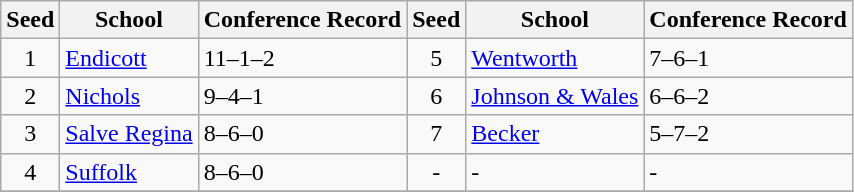<table class="wikitable">
<tr>
<th>Seed</th>
<th>School</th>
<th>Conference Record</th>
<th>Seed</th>
<th>School</th>
<th>Conference Record</th>
</tr>
<tr>
<td align=center>1</td>
<td><a href='#'>Endicott</a></td>
<td>11–1–2</td>
<td align=center>5</td>
<td><a href='#'>Wentworth</a></td>
<td>7–6–1</td>
</tr>
<tr>
<td align=center>2</td>
<td><a href='#'>Nichols</a></td>
<td>9–4–1</td>
<td align=center>6</td>
<td><a href='#'>Johnson & Wales</a></td>
<td>6–6–2</td>
</tr>
<tr>
<td align=center>3</td>
<td><a href='#'>Salve Regina</a></td>
<td>8–6–0</td>
<td align=center>7</td>
<td><a href='#'>Becker</a></td>
<td>5–7–2</td>
</tr>
<tr>
<td align=center>4</td>
<td><a href='#'>Suffolk</a></td>
<td>8–6–0</td>
<td align=center>-</td>
<td>-</td>
<td>-</td>
</tr>
<tr>
</tr>
</table>
